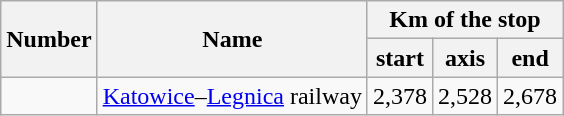<table class="wikitable">
<tr>
<th rowspan="2">Number</th>
<th rowspan="2">Name</th>
<th colspan="3">Km of the stop</th>
</tr>
<tr>
<th>start</th>
<th>axis</th>
<th>end</th>
</tr>
<tr>
<td style="text-align:center"></td>
<td><a href='#'>Katowice</a>–<a href='#'>Legnica</a> railway</td>
<td style="text-align:right">2,378</td>
<td style="text-align:right">2,528</td>
<td style="text-align:right">2,678</td>
</tr>
</table>
